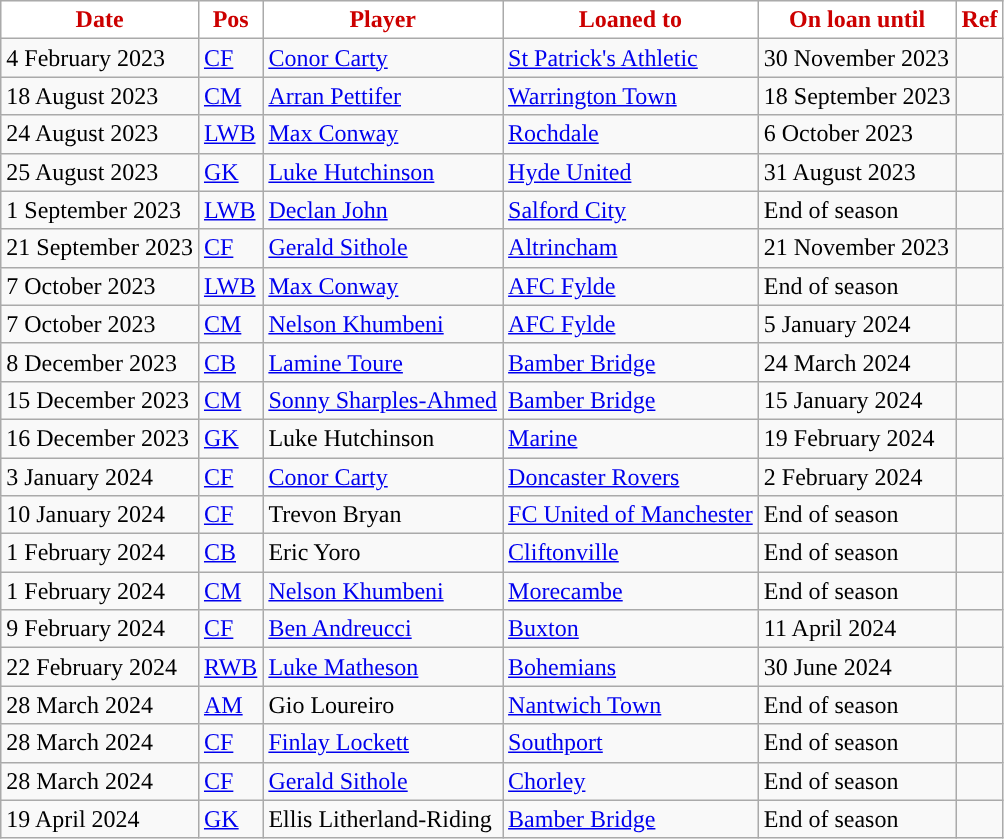<table class="wikitable plainrowheaders sortable">
<tr>
<th style="background:#ffffff;color:#cc0000;">Date</th>
<th style="background:#ffffff;color:#cc0000;">Pos</th>
<th style="background:#ffffff;color:#cc0000;">Player</th>
<th style="background:#ffffff;color:#cc0000;">Loaned to</th>
<th style="background:#ffffff;color:#cc0000;">On loan until</th>
<th style="background:#ffffff;color:#cc0000;">Ref</th>
</tr>
<tr>
<td>4 February 2023</td>
<td><a href='#'>CF</a></td>
<td> <a href='#'>Conor Carty</a></td>
<td> <a href='#'>St Patrick's Athletic</a></td>
<td>30 November 2023</td>
<td></td>
</tr>
<tr>
<td>18 August 2023</td>
<td><a href='#'>CM</a></td>
<td> <a href='#'>Arran Pettifer</a></td>
<td> <a href='#'>Warrington Town</a></td>
<td>18 September 2023</td>
<td></td>
</tr>
<tr>
<td>24 August 2023</td>
<td><a href='#'>LWB</a></td>
<td> <a href='#'>Max Conway</a></td>
<td> <a href='#'>Rochdale</a></td>
<td>6 October 2023</td>
<td></td>
</tr>
<tr>
<td>25 August 2023</td>
<td><a href='#'>GK</a></td>
<td> <a href='#'>Luke Hutchinson</a></td>
<td> <a href='#'>Hyde United</a></td>
<td>31 August 2023</td>
<td></td>
</tr>
<tr>
<td>1 September 2023</td>
<td><a href='#'>LWB</a></td>
<td> <a href='#'>Declan John</a></td>
<td> <a href='#'>Salford City</a></td>
<td>End of season</td>
<td></td>
</tr>
<tr>
<td>21 September 2023</td>
<td><a href='#'>CF</a></td>
<td> <a href='#'>Gerald Sithole</a></td>
<td> <a href='#'>Altrincham</a></td>
<td>21 November 2023</td>
<td></td>
</tr>
<tr>
<td>7 October 2023</td>
<td><a href='#'>LWB</a></td>
<td> <a href='#'>Max Conway</a></td>
<td> <a href='#'>AFC Fylde</a></td>
<td>End of season</td>
<td></td>
</tr>
<tr>
<td>7 October 2023</td>
<td><a href='#'>CM</a></td>
<td> <a href='#'>Nelson Khumbeni</a></td>
<td> <a href='#'>AFC Fylde</a></td>
<td>5 January 2024</td>
<td></td>
</tr>
<tr>
<td>8 December 2023</td>
<td><a href='#'>CB</a></td>
<td> <a href='#'>Lamine Toure</a></td>
<td> <a href='#'>Bamber Bridge</a></td>
<td>24 March 2024</td>
<td></td>
</tr>
<tr>
<td>15 December 2023</td>
<td><a href='#'>CM</a></td>
<td> <a href='#'>Sonny Sharples-Ahmed</a></td>
<td> <a href='#'>Bamber Bridge</a></td>
<td>15 January 2024</td>
<td></td>
</tr>
<tr>
<td>16 December 2023</td>
<td><a href='#'>GK</a></td>
<td> Luke Hutchinson</td>
<td> <a href='#'>Marine</a></td>
<td>19 February 2024</td>
<td></td>
</tr>
<tr>
<td>3 January 2024</td>
<td><a href='#'>CF</a></td>
<td> <a href='#'>Conor Carty</a></td>
<td> <a href='#'>Doncaster Rovers</a></td>
<td>2 February 2024</td>
<td></td>
</tr>
<tr>
<td>10 January 2024</td>
<td><a href='#'>CF</a></td>
<td> Trevon Bryan</td>
<td> <a href='#'>FC United of Manchester</a></td>
<td>End of season</td>
<td></td>
</tr>
<tr>
<td>1 February 2024</td>
<td><a href='#'>CB</a></td>
<td> Eric Yoro</td>
<td> <a href='#'>Cliftonville</a></td>
<td>End of season</td>
<td></td>
</tr>
<tr>
<td>1 February 2024</td>
<td><a href='#'>CM</a></td>
<td> <a href='#'>Nelson Khumbeni</a></td>
<td> <a href='#'>Morecambe</a></td>
<td>End of season</td>
<td></td>
</tr>
<tr>
<td>9 February 2024</td>
<td><a href='#'>CF</a></td>
<td> <a href='#'>Ben Andreucci</a></td>
<td> <a href='#'>Buxton</a></td>
<td>11 April 2024</td>
<td></td>
</tr>
<tr>
<td>22 February 2024</td>
<td><a href='#'>RWB</a></td>
<td> <a href='#'>Luke Matheson</a></td>
<td> <a href='#'>Bohemians</a></td>
<td>30 June 2024</td>
<td></td>
</tr>
<tr>
<td>28 March 2024</td>
<td><a href='#'>AM</a></td>
<td> Gio Loureiro</td>
<td> <a href='#'>Nantwich Town</a></td>
<td>End of season</td>
<td></td>
</tr>
<tr>
<td>28 March 2024</td>
<td><a href='#'>CF</a></td>
<td> <a href='#'>Finlay Lockett</a></td>
<td> <a href='#'>Southport</a></td>
<td>End of season</td>
<td></td>
</tr>
<tr>
<td>28 March 2024</td>
<td><a href='#'>CF</a></td>
<td> <a href='#'>Gerald Sithole</a></td>
<td> <a href='#'>Chorley</a></td>
<td>End of season</td>
<td></td>
</tr>
<tr>
<td>19 April 2024</td>
<td><a href='#'>GK</a></td>
<td> Ellis Litherland-Riding</td>
<td> <a href='#'>Bamber Bridge</a></td>
<td>End of season</td>
<td></td>
</tr>
</table>
